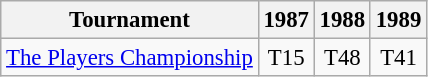<table class="wikitable" style="font-size:95%;text-align:center;">
<tr>
<th>Tournament</th>
<th>1987</th>
<th>1988</th>
<th>1989</th>
</tr>
<tr>
<td align=left><a href='#'>The Players Championship</a></td>
<td>T15</td>
<td>T48</td>
<td>T41</td>
</tr>
</table>
